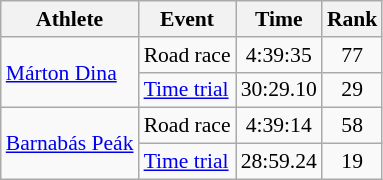<table class="wikitable" style="font-size:90%">
<tr>
<th>Athlete</th>
<th>Event</th>
<th>Time</th>
<th>Rank</th>
</tr>
<tr align=center>
<td align=left rowspan=2><a href='#'>Márton Dina</a></td>
<td align=left>Road race</td>
<td>4:39:35</td>
<td>77</td>
</tr>
<tr align=center>
<td align=left><a href='#'>Time trial</a></td>
<td>30:29.10</td>
<td>29</td>
</tr>
<tr align=center>
<td align=left rowspan=2><a href='#'>Barnabás Peák</a></td>
<td align=left>Road race</td>
<td>4:39:14</td>
<td>58</td>
</tr>
<tr align=center>
<td align=left><a href='#'>Time trial</a></td>
<td>28:59.24</td>
<td>19</td>
</tr>
</table>
